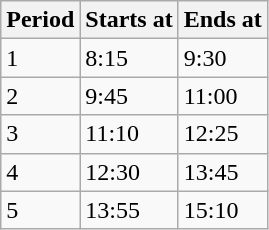<table class="wikitable">
<tr>
<th>Period</th>
<th>Starts at</th>
<th>Ends at</th>
</tr>
<tr>
<td>1</td>
<td>8:15</td>
<td>9:30</td>
</tr>
<tr>
<td>2</td>
<td>9:45</td>
<td>11:00</td>
</tr>
<tr>
<td>3</td>
<td>11:10</td>
<td>12:25</td>
</tr>
<tr>
<td>4</td>
<td>12:30</td>
<td>13:45</td>
</tr>
<tr>
<td>5</td>
<td>13:55</td>
<td>15:10</td>
</tr>
</table>
